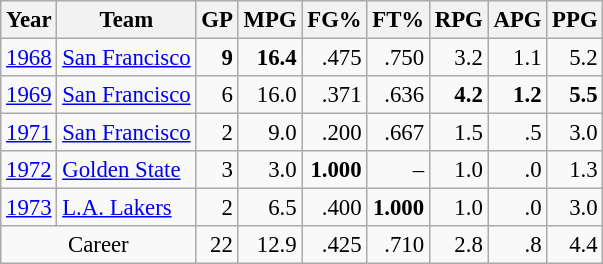<table class="wikitable sortable" style="font-size:95%; text-align:right;">
<tr>
<th>Year</th>
<th>Team</th>
<th>GP</th>
<th>MPG</th>
<th>FG%</th>
<th>FT%</th>
<th>RPG</th>
<th>APG</th>
<th>PPG</th>
</tr>
<tr>
<td style="text-align:left;"><a href='#'>1968</a></td>
<td style="text-align:left;"><a href='#'>San Francisco</a></td>
<td><strong>9</strong></td>
<td><strong>16.4</strong></td>
<td>.475</td>
<td>.750</td>
<td>3.2</td>
<td>1.1</td>
<td>5.2</td>
</tr>
<tr>
<td style="text-align:left;"><a href='#'>1969</a></td>
<td style="text-align:left;"><a href='#'>San Francisco</a></td>
<td>6</td>
<td>16.0</td>
<td>.371</td>
<td>.636</td>
<td><strong>4.2</strong></td>
<td><strong>1.2</strong></td>
<td><strong>5.5</strong></td>
</tr>
<tr>
<td style="text-align:left;"><a href='#'>1971</a></td>
<td style="text-align:left;"><a href='#'>San Francisco</a></td>
<td>2</td>
<td>9.0</td>
<td>.200</td>
<td>.667</td>
<td>1.5</td>
<td>.5</td>
<td>3.0</td>
</tr>
<tr>
<td style="text-align:left;"><a href='#'>1972</a></td>
<td style="text-align:left;"><a href='#'>Golden State</a></td>
<td>3</td>
<td>3.0</td>
<td><strong>1.000</strong></td>
<td>–</td>
<td>1.0</td>
<td>.0</td>
<td>1.3</td>
</tr>
<tr>
<td style="text-align:left;"><a href='#'>1973</a></td>
<td style="text-align:left;"><a href='#'>L.A. Lakers</a></td>
<td>2</td>
<td>6.5</td>
<td>.400</td>
<td><strong>1.000</strong></td>
<td>1.0</td>
<td>.0</td>
<td>3.0</td>
</tr>
<tr class="sortbottom">
<td style="text-align:center;" colspan="2">Career</td>
<td>22</td>
<td>12.9</td>
<td>.425</td>
<td>.710</td>
<td>2.8</td>
<td>.8</td>
<td>4.4</td>
</tr>
</table>
